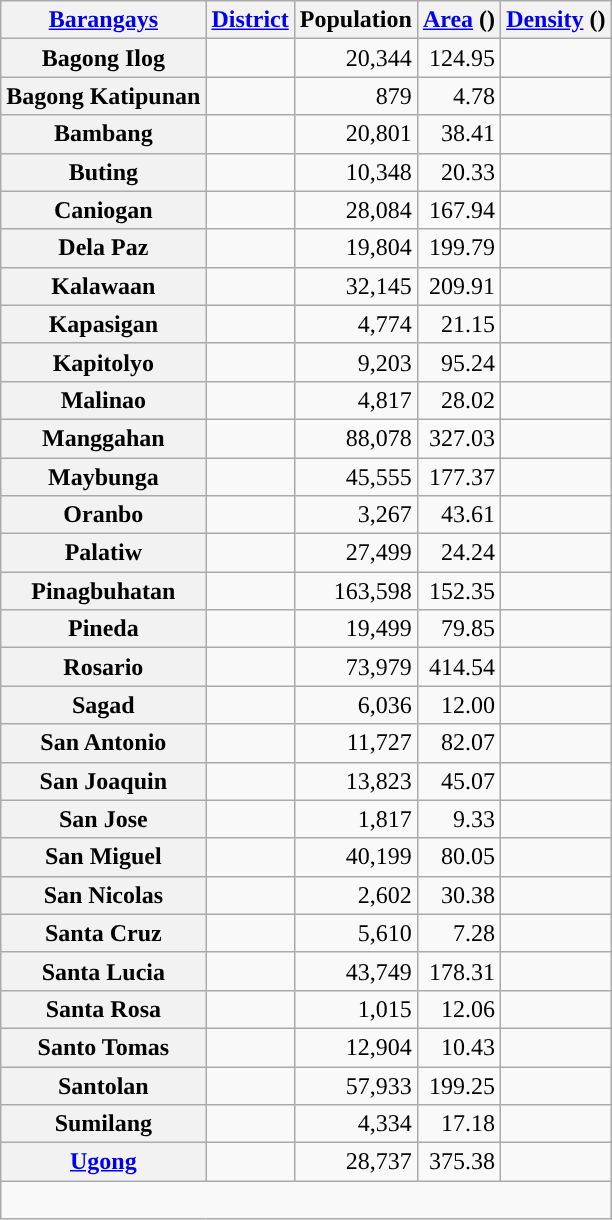<table class="wikitable sortable plainrowheaders" style="text-align:right;">
<tr>
<th scope="col"><a href='#'>Barangays</a></th>
<th scope="col"><a href='#'>District</a></th>
<th scope="col">Population</th>
<th scope="col"><a href='#'>Area</a> ()</th>
<th scope="col"><a href='#'>Density</a> ()</th>
</tr>
<tr>
<th scope="row">Bagong Ilog</th>
<td></td>
<td>20,344</td>
<td>124.95</td>
<td></td>
</tr>
<tr>
<th scope="row">Bagong Katipunan</th>
<td></td>
<td>879</td>
<td>4.78</td>
<td></td>
</tr>
<tr>
<th scope="row">Bambang</th>
<td></td>
<td>20,801</td>
<td>38.41</td>
<td></td>
</tr>
<tr>
<th scope="row">Buting</th>
<td></td>
<td>10,348</td>
<td>20.33</td>
<td></td>
</tr>
<tr>
<th scope="row">Caniogan</th>
<td></td>
<td>28,084</td>
<td>167.94</td>
<td></td>
</tr>
<tr>
<th scope="row">Dela Paz</th>
<td></td>
<td>19,804</td>
<td>199.79</td>
<td></td>
</tr>
<tr>
<th scope="row">Kalawaan</th>
<td></td>
<td>32,145</td>
<td>209.91</td>
<td></td>
</tr>
<tr>
<th scope="row">Kapasigan</th>
<td></td>
<td>4,774</td>
<td>21.15</td>
<td></td>
</tr>
<tr>
<th scope="row">Kapitolyo</th>
<td></td>
<td>9,203</td>
<td>95.24</td>
<td></td>
</tr>
<tr>
<th scope="row">Malinao</th>
<td></td>
<td>4,817</td>
<td>28.02</td>
<td></td>
</tr>
<tr>
<th scope="row">Manggahan</th>
<td></td>
<td>88,078</td>
<td>327.03</td>
<td></td>
</tr>
<tr>
<th scope="row">Maybunga</th>
<td></td>
<td>45,555</td>
<td>177.37</td>
<td></td>
</tr>
<tr>
<th scope="row">Oranbo</th>
<td></td>
<td>3,267</td>
<td>43.61</td>
<td></td>
</tr>
<tr>
<th scope="row">Palatiw</th>
<td></td>
<td>27,499</td>
<td>24.24</td>
<td></td>
</tr>
<tr>
<th scope="row">Pinagbuhatan</th>
<td></td>
<td>163,598</td>
<td>152.35</td>
<td></td>
</tr>
<tr>
<th scope="row">Pineda</th>
<td></td>
<td>19,499</td>
<td>79.85</td>
<td></td>
</tr>
<tr>
<th scope="row">Rosario</th>
<td></td>
<td>73,979</td>
<td>414.54</td>
<td></td>
</tr>
<tr>
<th scope="row">Sagad</th>
<td></td>
<td>6,036</td>
<td>12.00</td>
<td></td>
</tr>
<tr>
<th scope="row">San Antonio</th>
<td></td>
<td>11,727</td>
<td>82.07</td>
<td></td>
</tr>
<tr>
<th scope="row">San Joaquin</th>
<td></td>
<td>13,823</td>
<td>45.07</td>
<td></td>
</tr>
<tr>
<th scope="row">San Jose</th>
<td></td>
<td>1,817</td>
<td>9.33</td>
<td></td>
</tr>
<tr>
<th scope="row">San Miguel</th>
<td></td>
<td>40,199</td>
<td>80.05</td>
<td></td>
</tr>
<tr>
<th scope="row">San Nicolas</th>
<td></td>
<td>2,602</td>
<td>30.38</td>
<td></td>
</tr>
<tr>
<th scope="row">Santa Cruz</th>
<td></td>
<td>5,610</td>
<td>7.28</td>
<td></td>
</tr>
<tr>
<th scope="row">Santa Lucia</th>
<td></td>
<td>43,749</td>
<td>178.31</td>
<td></td>
</tr>
<tr>
<th scope="row">Santa Rosa</th>
<td></td>
<td>1,015</td>
<td>12.06</td>
<td></td>
</tr>
<tr>
<th scope="row">Santo Tomas</th>
<td></td>
<td>12,904</td>
<td>10.43</td>
<td></td>
</tr>
<tr>
<th scope="row">Santolan</th>
<td></td>
<td>57,933</td>
<td>199.25</td>
<td></td>
</tr>
<tr>
<th scope="row">Sumilang</th>
<td></td>
<td>4,334</td>
<td>17.18</td>
<td></td>
</tr>
<tr>
<th scope="row"><a href='#'>Ugong</a></th>
<td></td>
<td>28,737</td>
<td>375.38</td>
<td></td>
</tr>
<tr class="sortbottom">
<td colspan="5"><br></td>
</tr>
</table>
